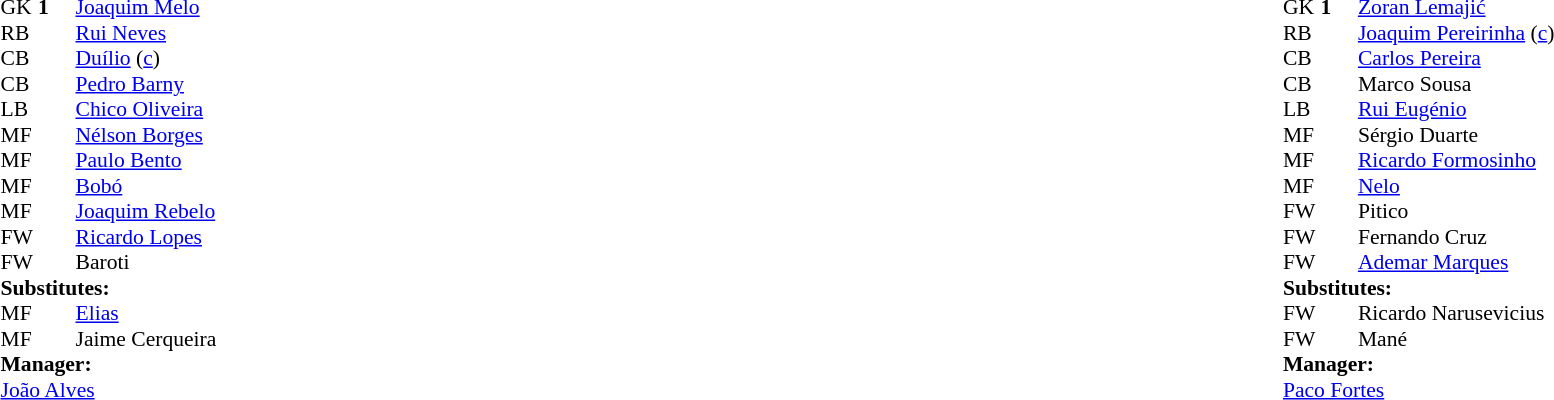<table width="100%">
<tr>
<td valign="top" width="50%"><br><table style="font-size: 90%" cellspacing="0" cellpadding="0">
<tr>
<td colspan="4"></td>
</tr>
<tr>
<th width=25></th>
<th width=25></th>
</tr>
<tr>
<td>GK</td>
<td><strong>1</strong></td>
<td> <a href='#'>Joaquim Melo</a></td>
</tr>
<tr>
<td>RB</td>
<td></td>
<td> <a href='#'>Rui Neves</a></td>
</tr>
<tr>
<td>CB</td>
<td></td>
<td> <a href='#'>Duílio</a> (<a href='#'>c</a>)</td>
</tr>
<tr>
<td>CB</td>
<td></td>
<td> <a href='#'>Pedro Barny</a></td>
</tr>
<tr>
<td>LB</td>
<td></td>
<td> <a href='#'>Chico Oliveira</a></td>
</tr>
<tr>
<td>MF</td>
<td></td>
<td> <a href='#'>Nélson Borges</a></td>
<td></td>
<td></td>
</tr>
<tr>
<td>MF</td>
<td></td>
<td> <a href='#'>Paulo Bento</a></td>
</tr>
<tr>
<td>MF</td>
<td></td>
<td> <a href='#'>Bobó</a></td>
</tr>
<tr>
<td>MF</td>
<td></td>
<td> <a href='#'>Joaquim Rebelo</a></td>
</tr>
<tr>
<td>FW</td>
<td></td>
<td> <a href='#'>Ricardo Lopes</a></td>
<td></td>
<td></td>
</tr>
<tr>
<td>FW</td>
<td></td>
<td> Baroti</td>
</tr>
<tr>
<td colspan=3><strong>Substitutes:</strong></td>
</tr>
<tr>
<td>MF</td>
<td></td>
<td> <a href='#'>Elias</a></td>
<td></td>
<td></td>
</tr>
<tr>
<td>MF</td>
<td></td>
<td> Jaime Cerqueira</td>
<td></td>
<td></td>
</tr>
<tr>
<td colspan=3><strong>Manager:</strong></td>
</tr>
<tr>
<td colspan=4> <a href='#'>João Alves</a></td>
</tr>
</table>
</td>
<td valign="top"></td>
<td valign="top" width="50%"><br><table style="font-size: 90%" cellspacing="0" cellpadding="0" align=center>
<tr>
<td colspan="4"></td>
</tr>
<tr>
<th width=25></th>
<th width=25></th>
</tr>
<tr>
<td>GK</td>
<td><strong>1</strong></td>
<td> <a href='#'>Zoran Lemajić</a></td>
</tr>
<tr>
<td>RB</td>
<td></td>
<td> <a href='#'>Joaquim Pereirinha</a> (<a href='#'>c</a>)</td>
</tr>
<tr>
<td>CB</td>
<td></td>
<td> <a href='#'>Carlos Pereira</a></td>
<td></td>
<td></td>
</tr>
<tr>
<td>CB</td>
<td></td>
<td> Marco Sousa</td>
</tr>
<tr>
<td>LB</td>
<td></td>
<td> <a href='#'>Rui Eugénio</a></td>
</tr>
<tr>
<td>MF</td>
<td></td>
<td> Sérgio Duarte</td>
</tr>
<tr>
<td>MF</td>
<td></td>
<td> <a href='#'>Ricardo Formosinho</a></td>
<td></td>
<td></td>
</tr>
<tr>
<td>MF</td>
<td></td>
<td> <a href='#'>Nelo</a></td>
</tr>
<tr>
<td>FW</td>
<td></td>
<td> Pitico</td>
</tr>
<tr>
<td>FW</td>
<td></td>
<td> Fernando Cruz</td>
</tr>
<tr>
<td>FW</td>
<td></td>
<td> <a href='#'>Ademar Marques</a></td>
</tr>
<tr>
<td colspan=3><strong>Substitutes:</strong></td>
</tr>
<tr>
<td>FW</td>
<td></td>
<td> Ricardo Narusevicius</td>
<td></td>
<td></td>
</tr>
<tr>
<td>FW</td>
<td></td>
<td> Mané</td>
<td></td>
<td></td>
</tr>
<tr>
<td colspan=3><strong>Manager:</strong></td>
</tr>
<tr>
<td colspan=4> <a href='#'>Paco Fortes</a></td>
</tr>
</table>
</td>
</tr>
</table>
